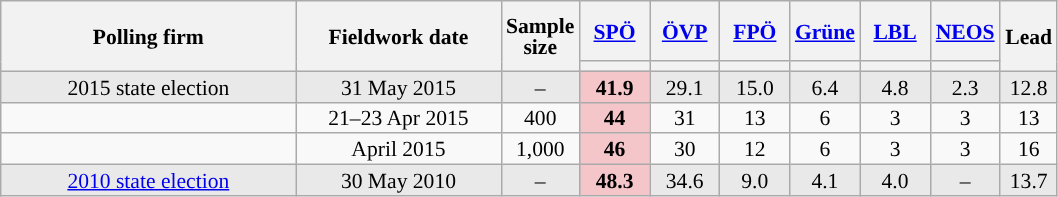<table class="wikitable sortable" style="text-align:center;font-size:90%;line-height:14px;">
<tr style="height:40px;">
<th style="width:190px;" rowspan="2">Polling firm</th>
<th style="width:130px;" rowspan="2">Fieldwork date</th>
<th style="width:35px;" rowspan="2">Sample<br>size</th>
<th class="unsortable" style="width:40px;"><a href='#'>SPÖ</a></th>
<th class="unsortable" style="width:40px;"><a href='#'>ÖVP</a></th>
<th class="unsortable" style="width:40px;"><a href='#'>FPÖ</a></th>
<th class="unsortable" style="width:40px;"><a href='#'>Grüne</a></th>
<th class="unsortable" style="width:40px;"><a href='#'>LBL</a></th>
<th class="unsortable" style="width:40px;"><a href='#'>NEOS</a></th>
<th style="width:30px;" rowspan="2">Lead</th>
</tr>
<tr>
<th style="background:"></th>
<th style="background:"></th>
<th style="background:"></th>
<th style="background:"></th>
<th style="background:"></th>
<th style="background:"></th>
</tr>
<tr style="background:#E9E9E9;">
<td>2015 state election</td>
<td data-sort-value="2015-05-31">31 May 2015</td>
<td>–</td>
<td style="background:#F4C6C9;"><strong>41.9</strong></td>
<td>29.1</td>
<td>15.0</td>
<td>6.4</td>
<td>4.8</td>
<td>2.3</td>
<td style="background:">12.8</td>
</tr>
<tr>
<td></td>
<td data-sort-value="2015-04-24">21–23 Apr 2015</td>
<td>400</td>
<td style="background:#F4C6C9;"><strong>44</strong></td>
<td>31</td>
<td>13</td>
<td>6</td>
<td>3</td>
<td>3</td>
<td style="background:">13</td>
</tr>
<tr>
<td></td>
<td data-sort-value="2015-04-14">April 2015</td>
<td>1,000</td>
<td style="background:#F4C6C9;"><strong>46</strong></td>
<td>30</td>
<td>12</td>
<td>6</td>
<td>3</td>
<td>3</td>
<td style="background:">16</td>
</tr>
<tr style="background:#E9E9E9;">
<td><a href='#'>2010 state election</a></td>
<td data-sort-value="2010-05-30">30 May 2010</td>
<td>–</td>
<td style="background:#F4C6C9;"><strong>48.3</strong></td>
<td>34.6</td>
<td>9.0</td>
<td>4.1</td>
<td>4.0</td>
<td>–</td>
<td style="background:">13.7</td>
</tr>
</table>
